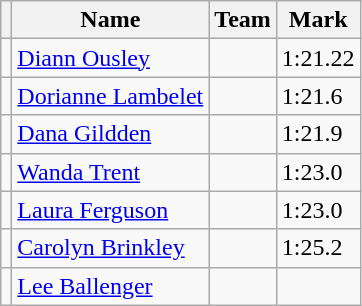<table class=wikitable>
<tr>
<th></th>
<th>Name</th>
<th>Team</th>
<th>Mark</th>
</tr>
<tr>
<td></td>
<td><a href='#'>Diann Ousley</a></td>
<td></td>
<td>1:21.22</td>
</tr>
<tr>
<td></td>
<td><a href='#'>Dorianne Lambelet</a></td>
<td></td>
<td>1:21.6</td>
</tr>
<tr>
<td></td>
<td><a href='#'>Dana Gildden</a></td>
<td></td>
<td>1:21.9</td>
</tr>
<tr>
<td></td>
<td><a href='#'>Wanda Trent</a></td>
<td></td>
<td>1:23.0</td>
</tr>
<tr>
<td></td>
<td><a href='#'>Laura Ferguson</a></td>
<td></td>
<td>1:23.0</td>
</tr>
<tr>
<td></td>
<td><a href='#'>Carolyn Brinkley</a></td>
<td></td>
<td>1:25.2</td>
</tr>
<tr>
<td></td>
<td><a href='#'>Lee Ballenger</a></td>
<td></td>
<td></td>
</tr>
</table>
